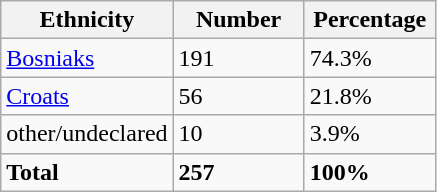<table class="wikitable">
<tr>
<th width="100px">Ethnicity</th>
<th width="80px">Number</th>
<th width="80px">Percentage</th>
</tr>
<tr>
<td><a href='#'>Bosniaks</a></td>
<td>191</td>
<td>74.3%</td>
</tr>
<tr>
<td><a href='#'>Croats</a></td>
<td>56</td>
<td>21.8%</td>
</tr>
<tr>
<td>other/undeclared</td>
<td>10</td>
<td>3.9%</td>
</tr>
<tr>
<td><strong>Total</strong></td>
<td><strong>257</strong></td>
<td><strong>100%</strong></td>
</tr>
</table>
